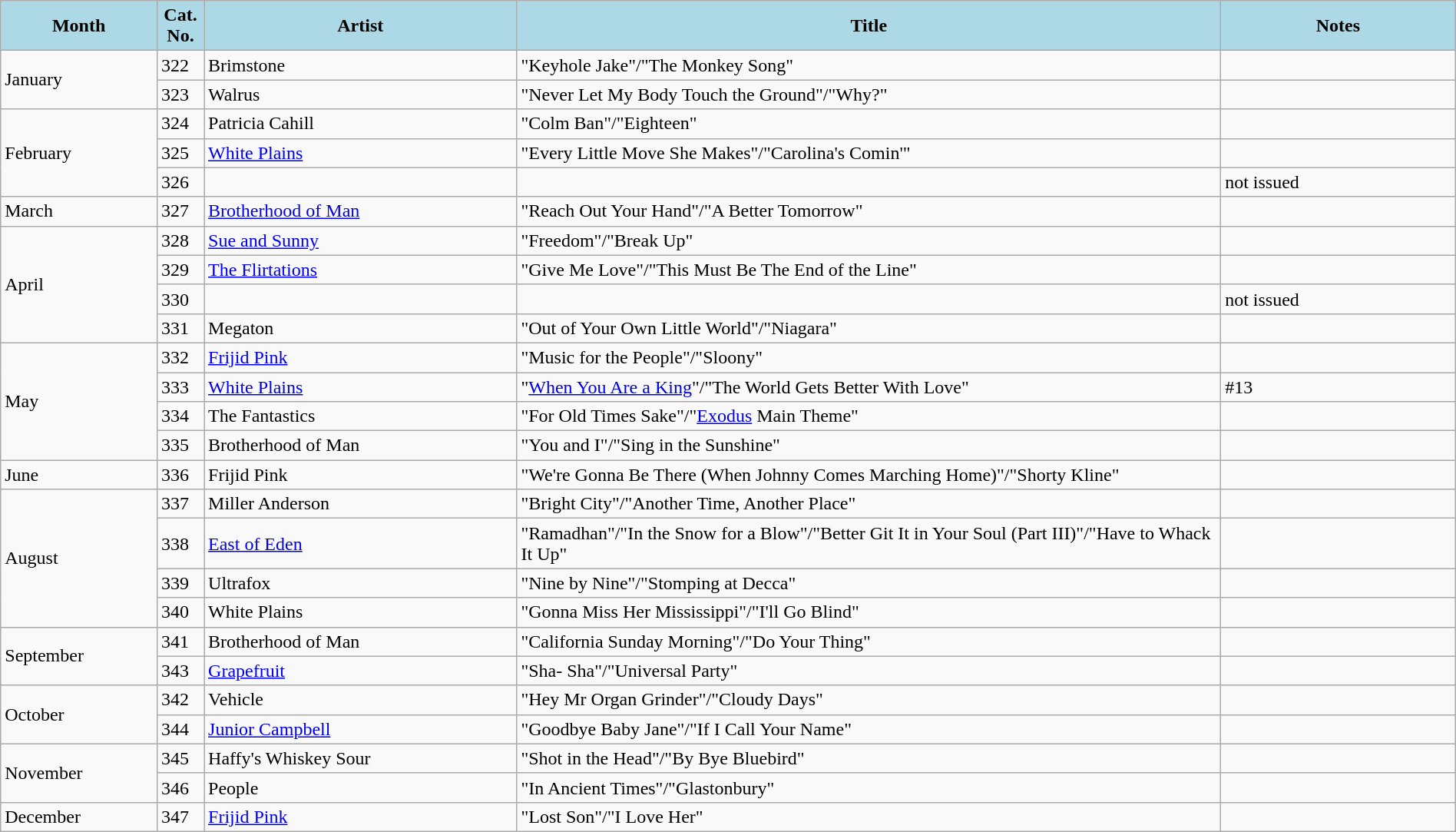<table class="wikitable" style="width:100%;">
<tr>
<th style="background:LightBlue; color:Black; font-weight:bold; text-align:center; width:10%;">Month</th>
<th style="background:LightBlue; color:Black; font-weight:bold; text-align:center; width:3%;">Cat.<br>No.</th>
<th style="background:LightBlue; color:Black; font-weight:bold; text-align:center; width:20%;">Artist</th>
<th style="background:LightBlue; color:Black; font-weight:bold; text-align:center; width:45%;">Title</th>
<th style="background:LightBlue; color:Black; font-weight:bold; text-align:center; width:15%;">Notes</th>
</tr>
<tr>
<td rowspan = "2">January</td>
<td>322</td>
<td>Brimstone</td>
<td>"Keyhole Jake"/"The Monkey Song"</td>
<td></td>
</tr>
<tr>
<td>323</td>
<td>Walrus</td>
<td>"Never Let My Body Touch the Ground"/"Why?"</td>
<td></td>
</tr>
<tr>
<td rowspan = "3">February</td>
<td>324</td>
<td>Patricia Cahill</td>
<td>"Colm Ban"/"Eighteen"</td>
<td></td>
</tr>
<tr>
<td>325</td>
<td><a href='#'>White Plains</a></td>
<td>"Every Little Move She Makes"/"Carolina's Comin'"</td>
<td></td>
</tr>
<tr>
<td>326</td>
<td></td>
<td></td>
<td>not issued</td>
</tr>
<tr>
<td>March</td>
<td>327</td>
<td><a href='#'>Brotherhood of Man</a></td>
<td>"Reach Out Your Hand"/"A Better Tomorrow"</td>
<td></td>
</tr>
<tr>
<td rowspan = "4">April</td>
<td>328</td>
<td><a href='#'>Sue and Sunny</a></td>
<td>"Freedom"/"Break Up"</td>
<td></td>
</tr>
<tr>
<td>329</td>
<td><a href='#'>The Flirtations</a></td>
<td>"Give Me Love"/"This Must Be The End of the Line"</td>
<td></td>
</tr>
<tr>
<td>330</td>
<td></td>
<td></td>
<td>not issued</td>
</tr>
<tr>
<td>331</td>
<td>Megaton</td>
<td>"Out of Your Own Little World"/"Niagara"</td>
<td></td>
</tr>
<tr>
<td rowspan = "4">May</td>
<td>332</td>
<td><a href='#'>Frijid Pink</a></td>
<td>"Music for the People"/"Sloony"</td>
<td></td>
</tr>
<tr>
<td>333</td>
<td><a href='#'>White Plains</a></td>
<td>"<a href='#'>When You Are a King</a>"/"The World Gets Better With Love"</td>
<td>#13</td>
</tr>
<tr>
<td>334</td>
<td>The Fantastics</td>
<td>"For Old Times Sake"/"<a href='#'>Exodus</a> Main Theme"</td>
<td></td>
</tr>
<tr>
<td>335</td>
<td>Brotherhood of Man</td>
<td>"You and I"/"Sing in the Sunshine"</td>
<td></td>
</tr>
<tr>
<td>June</td>
<td>336</td>
<td>Frijid Pink</td>
<td>"We're Gonna Be There (When Johnny Comes Marching Home)"/"Shorty Kline"</td>
<td></td>
</tr>
<tr>
<td rowspan = "4">August</td>
<td>337</td>
<td>Miller Anderson</td>
<td>"Bright City"/"Another Time, Another Place"</td>
<td></td>
</tr>
<tr>
<td>338</td>
<td><a href='#'>East of Eden</a></td>
<td>"Ramadhan"/"In the Snow for a Blow"/"Better Git It in Your Soul (Part III)"/"Have to Whack It Up"</td>
<td></td>
</tr>
<tr>
<td>339</td>
<td>Ultrafox</td>
<td>"Nine by Nine"/"Stomping at Decca"</td>
<td></td>
</tr>
<tr>
<td>340</td>
<td>White Plains</td>
<td>"Gonna Miss Her Mississippi"/"I'll Go Blind"</td>
<td></td>
</tr>
<tr>
<td rowspan = "2">September</td>
<td>341</td>
<td>Brotherhood of Man</td>
<td>"California Sunday Morning"/"Do Your Thing"</td>
<td></td>
</tr>
<tr>
<td>343</td>
<td><a href='#'>Grapefruit</a></td>
<td>"Sha- Sha"/"Universal Party"</td>
<td></td>
</tr>
<tr>
<td rowspan = "2">October</td>
<td>342</td>
<td>Vehicle</td>
<td>"Hey Mr Organ Grinder"/"Cloudy Days"</td>
<td></td>
</tr>
<tr>
<td>344</td>
<td><a href='#'>Junior Campbell</a></td>
<td>"Goodbye Baby Jane"/"If I Call Your Name"</td>
<td></td>
</tr>
<tr>
<td rowspan = "2">November</td>
<td>345</td>
<td>Haffy's Whiskey Sour</td>
<td>"Shot in the Head"/"By Bye Bluebird"</td>
<td></td>
</tr>
<tr>
<td>346</td>
<td>People</td>
<td>"In Ancient Times"/"Glastonbury"</td>
<td></td>
</tr>
<tr>
<td>December</td>
<td>347</td>
<td><a href='#'>Frijid Pink</a></td>
<td>"Lost Son"/"I Love Her"</td>
<td></td>
</tr>
</table>
